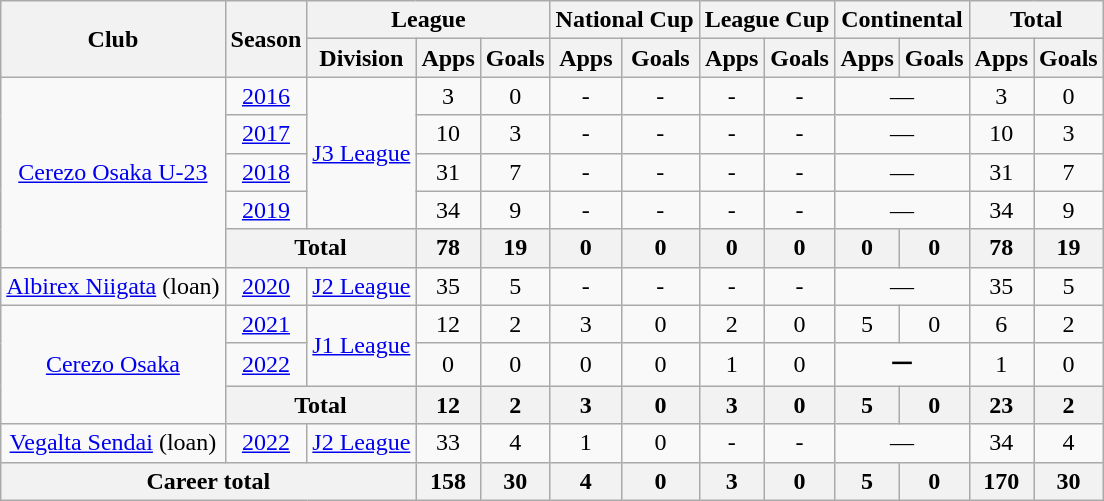<table class="wikitable" style="text-align:center">
<tr>
<th rowspan="2">Club</th>
<th rowspan="2">Season</th>
<th colspan="3">League</th>
<th colspan="2">National Cup</th>
<th colspan="2">League Cup</th>
<th colspan="2">Continental</th>
<th colspan="2">Total</th>
</tr>
<tr>
<th>Division</th>
<th>Apps</th>
<th>Goals</th>
<th>Apps</th>
<th>Goals</th>
<th>Apps</th>
<th>Goals</th>
<th>Apps</th>
<th>Goals</th>
<th>Apps</th>
<th Goals>Goals</th>
</tr>
<tr>
<td rowspan="5"><a href='#'>Cerezo Osaka U-23</a></td>
<td><a href='#'>2016</a></td>
<td rowspan="4"><a href='#'>J3 League</a></td>
<td>3</td>
<td>0</td>
<td>-</td>
<td>-</td>
<td>-</td>
<td>-</td>
<td colspan="2">—</td>
<td>3</td>
<td>0</td>
</tr>
<tr>
<td><a href='#'>2017</a></td>
<td>10</td>
<td>3</td>
<td>-</td>
<td>-</td>
<td>-</td>
<td>-</td>
<td colspan="2">—</td>
<td>10</td>
<td>3</td>
</tr>
<tr>
<td><a href='#'>2018</a></td>
<td>31</td>
<td>7</td>
<td>-</td>
<td>-</td>
<td>-</td>
<td>-</td>
<td colspan="2">—</td>
<td>31</td>
<td>7</td>
</tr>
<tr>
<td><a href='#'>2019</a></td>
<td>34</td>
<td>9</td>
<td>-</td>
<td>-</td>
<td>-</td>
<td>-</td>
<td colspan="2">—</td>
<td>34</td>
<td>9</td>
</tr>
<tr>
<th colspan="2">Total</th>
<th>78</th>
<th>19</th>
<th>0</th>
<th>0</th>
<th>0</th>
<th>0</th>
<th>0</th>
<th>0</th>
<th>78</th>
<th>19</th>
</tr>
<tr>
<td><a href='#'>Albirex Niigata</a> (loan)</td>
<td><a href='#'>2020</a></td>
<td><a href='#'>J2 League</a></td>
<td>35</td>
<td>5</td>
<td>-</td>
<td>-</td>
<td>-</td>
<td>-</td>
<td colspan="2">—</td>
<td>35</td>
<td>5</td>
</tr>
<tr>
<td rowspan="3"><a href='#'>Cerezo Osaka</a></td>
<td><a href='#'>2021</a></td>
<td rowspan="2"><a href='#'>J1 League</a></td>
<td>12</td>
<td>2</td>
<td>3</td>
<td>0</td>
<td>2</td>
<td>0</td>
<td>5</td>
<td>0</td>
<td>6</td>
<td>2</td>
</tr>
<tr>
<td><a href='#'>2022</a></td>
<td>0</td>
<td>0</td>
<td>0</td>
<td>0</td>
<td>1</td>
<td>0</td>
<td colspan="2">ー</td>
<td>1</td>
<td>0</td>
</tr>
<tr>
<th colspan="2">Total</th>
<th>12</th>
<th>2</th>
<th>3</th>
<th>0</th>
<th>3</th>
<th>0</th>
<th>5</th>
<th>0</th>
<th>23</th>
<th>2</th>
</tr>
<tr>
<td><a href='#'>Vegalta Sendai</a> (loan)</td>
<td><a href='#'>2022</a></td>
<td><a href='#'>J2 League</a></td>
<td>33</td>
<td>4</td>
<td>1</td>
<td>0</td>
<td>-</td>
<td>-</td>
<td colspan="2">—</td>
<td>34</td>
<td>4</td>
</tr>
<tr>
<th colspan="3">Career total</th>
<th>158</th>
<th>30</th>
<th>4</th>
<th>0</th>
<th>3</th>
<th>0</th>
<th>5</th>
<th>0</th>
<th>170</th>
<th>30</th>
</tr>
</table>
